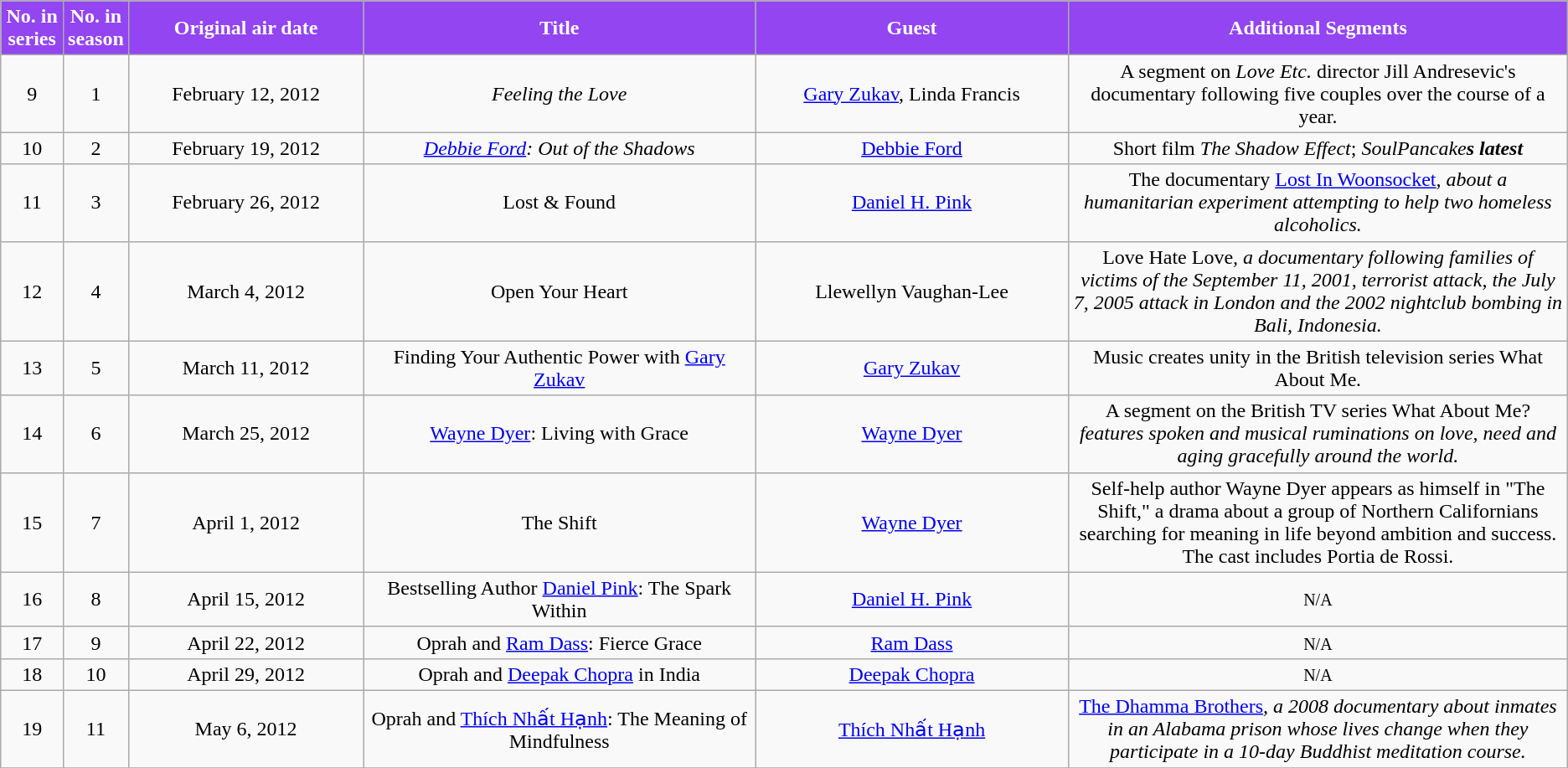<table class="wikitable plainrowheaders" style="text-align:center;">
<tr>
<th scope="col" style="background-color: #9245f1; color: #FFFFFF;" width=4%>No. in<br>series</th>
<th scope="col" style="background-color: #9245f1; color: #FFFFFF;" width=4%>No. in<br>season</th>
<th scope="col" style="background-color: #9245f1; color: #FFFFFF;" width=15%>Original air date</th>
<th scope="col" style="background-color: #9245f1; color: #FFFFFF;" width=25%>Title</th>
<th scope="col" style="background-color: #9245f1; color: #FFFFFF;" width=20%>Guest</th>
<th scope="col" style="background-color: #9245f1; color: #FFFFFF;">Additional Segments</th>
</tr>
<tr>
<td>9</td>
<td>1</td>
<td>February 12, 2012</td>
<td><em>Feeling the Love</em></td>
<td><a href='#'>Gary Zukav</a>, Linda Francis</td>
<td>A segment on <em>Love Etc.</em> director Jill Andresevic's documentary following five couples over the course of a year.</td>
</tr>
<tr>
<td>10</td>
<td>2</td>
<td>February 19, 2012</td>
<td><em><a href='#'>Debbie Ford</a>: Out of the Shadows</em></td>
<td><a href='#'>Debbie Ford</a></td>
<td>Short film <em>The Shadow Effect</em>; <em>SoulPancake<strong>s latest</td>
</tr>
<tr>
<td>11</td>
<td>3</td>
<td>February 26, 2012</td>
<td></em>Lost & Found<em></td>
<td><a href='#'>Daniel H. Pink</a></td>
<td>The documentary </em><a href='#'>Lost In Woonsocket</a><em>, about a humanitarian experiment attempting to help two homeless alcoholics.</td>
</tr>
<tr>
<td>12</td>
<td>4</td>
<td>March 4, 2012</td>
<td></em>Open Your Heart<em></td>
<td>Llewellyn Vaughan-Lee</td>
<td></em>Love Hate Love<em>, a documentary following families of victims of the September 11, 2001, terrorist attack, the July 7, 2005 attack in London and the 2002 nightclub bombing in Bali, Indonesia.</td>
</tr>
<tr>
<td>13</td>
<td>5</td>
<td>March 11, 2012</td>
<td></em>Finding Your Authentic Power with <a href='#'>Gary Zukav</a><em></td>
<td><a href='#'>Gary Zukav</a></td>
<td>Music creates unity in the British television series </em>What About Me<em>.</td>
</tr>
<tr>
<td>14</td>
<td>6</td>
<td>March 25, 2012</td>
<td></em><a href='#'>Wayne Dyer</a>: Living with Grace<em></td>
<td><a href='#'>Wayne Dyer</a></td>
<td>A segment on the British TV series </em>What About Me?<em> features spoken and musical ruminations on love, need and aging gracefully around the world.</td>
</tr>
<tr>
<td>15</td>
<td>7</td>
<td>April 1, 2012</td>
<td></em>The Shift<em></td>
<td><a href='#'>Wayne Dyer</a></td>
<td>Self-help author Wayne Dyer appears as himself in "The Shift," a drama about a group of Northern Californians searching for meaning in life beyond ambition and success. The cast includes Portia de Rossi.</td>
</tr>
<tr>
<td>16</td>
<td>8</td>
<td>April 15, 2012</td>
<td></em>Bestselling Author <a href='#'>Daniel Pink</a>: The Spark Within<em></td>
<td><a href='#'>Daniel H. Pink</a></td>
<td><span><small>N/A</small></span></td>
</tr>
<tr>
<td>17</td>
<td>9</td>
<td>April 22, 2012</td>
<td></em>Oprah and <a href='#'>Ram Dass</a>: Fierce Grace<em></td>
<td><a href='#'>Ram Dass</a></td>
<td><span><small>N/A</small></span></td>
</tr>
<tr>
<td>18</td>
<td>10</td>
<td>April 29, 2012</td>
<td></em>Oprah and <a href='#'>Deepak Chopra</a> in India<em></td>
<td><a href='#'>Deepak Chopra</a></td>
<td><span><small>N/A</small></span></td>
</tr>
<tr>
<td>19</td>
<td>11</td>
<td>May 6, 2012</td>
<td></em>Oprah and <a href='#'>Thích Nhất Hạnh</a>: The Meaning of Mindfulness<em></td>
<td><a href='#'>Thích Nhất Hạnh</a></td>
<td></em><a href='#'>The Dhamma Brothers</a><em>, a 2008 documentary about inmates in an Alabama prison whose lives change when they participate in a 10-day Buddhist meditation course.</td>
</tr>
<tr>
</tr>
</table>
